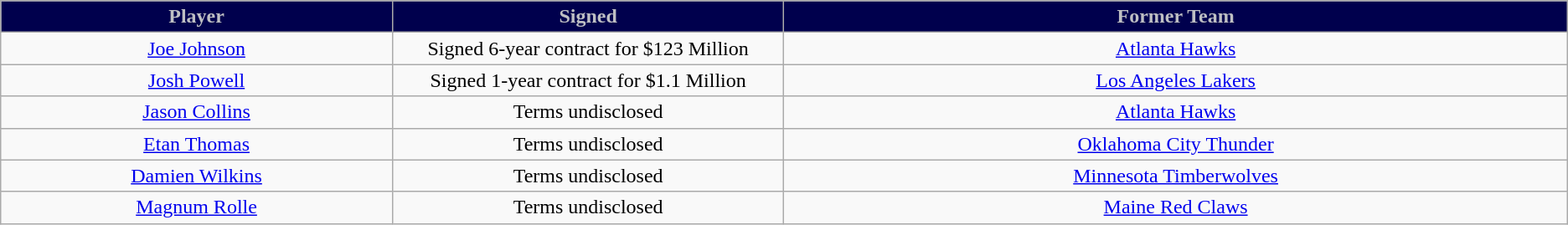<table class="wikitable sortable sortable">
<tr>
<th style="background:#00004D; color:#BEBFC3" width="10%">Player</th>
<th style="background:#00004D; color:#BEBFC3" width="10%">Signed</th>
<th style="background:#00004D; color:#BEBFC3" width="20%">Former Team</th>
</tr>
<tr style="text-align: center">
<td><a href='#'>Joe Johnson</a></td>
<td>Signed 6-year contract for $123 Million</td>
<td><a href='#'>Atlanta Hawks</a></td>
</tr>
<tr style="text-align: center">
<td><a href='#'>Josh Powell</a></td>
<td>Signed 1-year contract for $1.1 Million</td>
<td><a href='#'>Los Angeles Lakers</a></td>
</tr>
<tr style="text-align: center">
<td><a href='#'>Jason Collins</a></td>
<td>Terms undisclosed</td>
<td><a href='#'>Atlanta Hawks</a></td>
</tr>
<tr style="text-align: center">
<td><a href='#'>Etan Thomas</a></td>
<td>Terms undisclosed</td>
<td><a href='#'>Oklahoma City Thunder</a></td>
</tr>
<tr style="text-align: center">
<td><a href='#'>Damien Wilkins</a></td>
<td>Terms undisclosed</td>
<td><a href='#'>Minnesota Timberwolves</a></td>
</tr>
<tr style="text-align: center">
<td><a href='#'>Magnum Rolle</a></td>
<td>Terms undisclosed</td>
<td><a href='#'>Maine Red Claws</a></td>
</tr>
</table>
